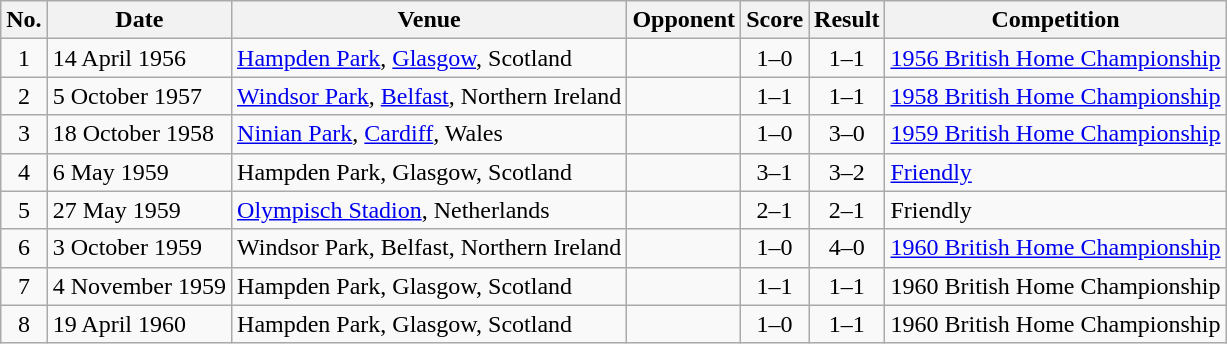<table class="wikitable sortable" style="text-align:left">
<tr>
<th scope="col">No.</th>
<th scope="col">Date</th>
<th scope="col">Venue</th>
<th scope="col">Opponent</th>
<th scope="col">Score</th>
<th scope="col">Result</th>
<th scope="col">Competition</th>
</tr>
<tr>
<td style="text-align:center">1</td>
<td>14 April 1956</td>
<td><a href='#'>Hampden Park</a>, <a href='#'>Glasgow</a>, Scotland</td>
<td></td>
<td style="text-align:center">1–0</td>
<td style="text-align:center">1–1</td>
<td><a href='#'>1956 British Home Championship</a></td>
</tr>
<tr>
<td style="text-align:center">2</td>
<td>5 October 1957</td>
<td><a href='#'>Windsor Park</a>, <a href='#'>Belfast</a>, Northern Ireland</td>
<td></td>
<td style="text-align:center">1–1</td>
<td style="text-align:center">1–1</td>
<td><a href='#'>1958 British Home Championship</a></td>
</tr>
<tr>
<td style="text-align:center">3</td>
<td>18 October 1958</td>
<td><a href='#'>Ninian Park</a>, <a href='#'>Cardiff</a>, Wales</td>
<td></td>
<td style="text-align:center">1–0</td>
<td style="text-align:center">3–0</td>
<td><a href='#'>1959 British Home Championship</a></td>
</tr>
<tr>
<td style="text-align:center">4</td>
<td>6 May 1959</td>
<td>Hampden Park, Glasgow, Scotland</td>
<td></td>
<td style="text-align:center">3–1</td>
<td style="text-align:center">3–2</td>
<td><a href='#'>Friendly</a></td>
</tr>
<tr>
<td style="text-align:center">5</td>
<td>27 May 1959</td>
<td><a href='#'>Olympisch Stadion</a>, Netherlands</td>
<td></td>
<td style="text-align:center">2–1</td>
<td style="text-align:center">2–1</td>
<td>Friendly</td>
</tr>
<tr>
<td style="text-align:center">6</td>
<td>3 October 1959</td>
<td>Windsor Park, Belfast, Northern Ireland</td>
<td></td>
<td style="text-align:center">1–0</td>
<td style="text-align:center">4–0</td>
<td><a href='#'>1960 British Home Championship</a></td>
</tr>
<tr>
<td style="text-align:center">7</td>
<td>4 November 1959</td>
<td>Hampden Park, Glasgow, Scotland</td>
<td></td>
<td style="text-align:center">1–1</td>
<td style="text-align:center">1–1</td>
<td>1960 British Home Championship</td>
</tr>
<tr>
<td style="text-align:center">8</td>
<td>19 April 1960</td>
<td>Hampden Park, Glasgow, Scotland</td>
<td></td>
<td style="text-align:center">1–0</td>
<td style="text-align:center">1–1</td>
<td>1960 British Home Championship</td>
</tr>
</table>
